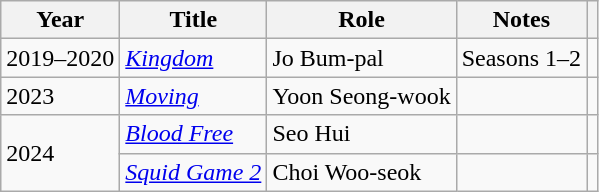<table class="wikitable sortable">
<tr>
<th>Year</th>
<th>Title</th>
<th>Role</th>
<th>Notes</th>
<th class="unsortable"></th>
</tr>
<tr>
<td>2019–2020</td>
<td><em><a href='#'>Kingdom</a></em></td>
<td>Jo Bum-pal</td>
<td>Seasons 1–2</td>
<td></td>
</tr>
<tr>
<td>2023</td>
<td><em><a href='#'>Moving</a></em></td>
<td>Yoon Seong-wook</td>
<td></td>
<td></td>
</tr>
<tr>
<td rowspan="2">2024</td>
<td><em><a href='#'>Blood Free</a></em></td>
<td>Seo Hui</td>
<td></td>
<td></td>
</tr>
<tr>
<td><em><a href='#'>Squid Game 2</a></em></td>
<td>Choi Woo-seok</td>
<td></td>
<td></td>
</tr>
</table>
